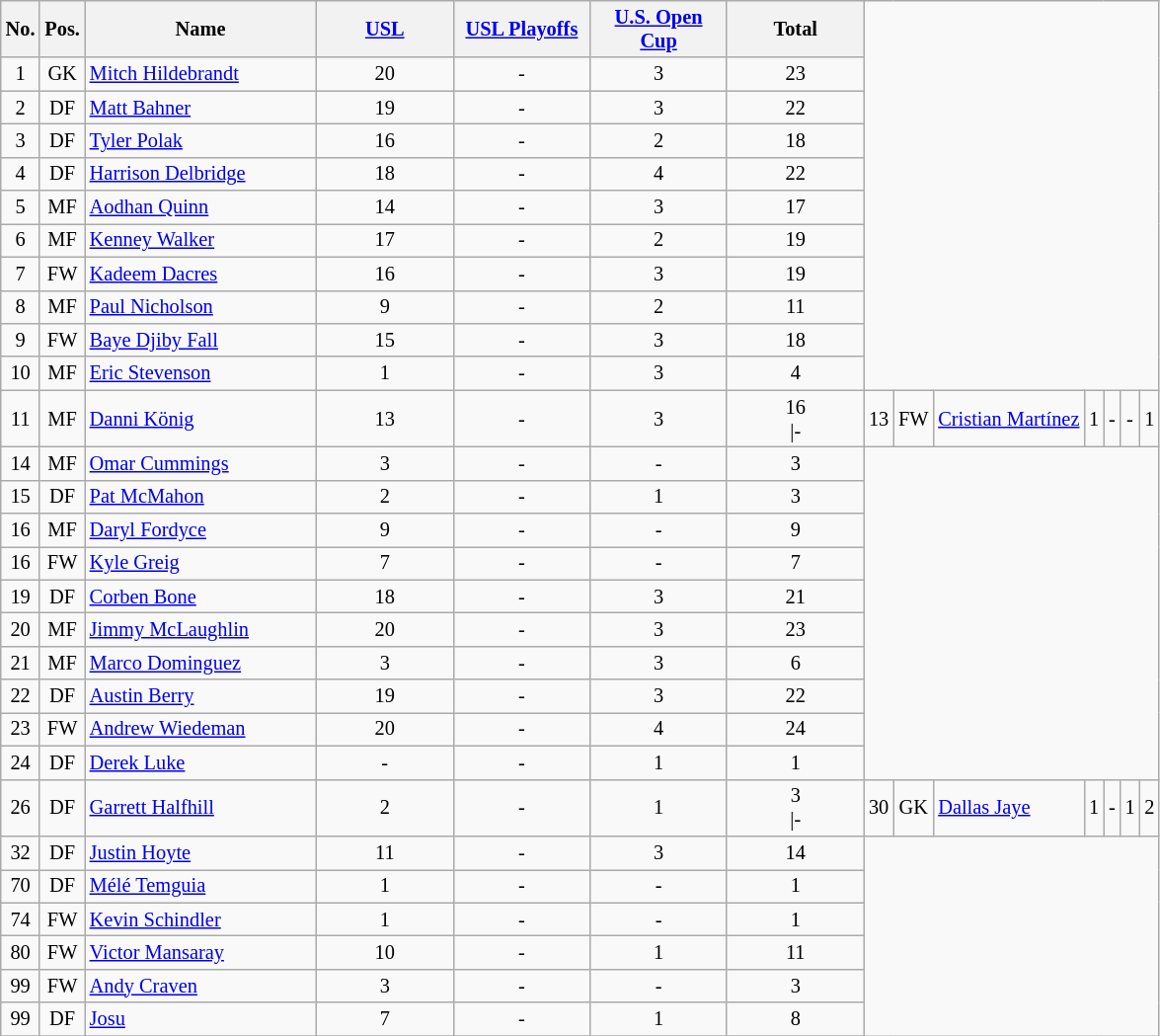<table class="wikitable sortable alternance" style="text-align:center; font-size:85%;">
<tr>
<th rowspan="1">No.</th>
<th rowspan="1">Pos.</th>
<th rowspan="1" style="width:150px;">Name</th>
<th style="width:86px;"><a href='#'>USL</a></th>
<th style="width:86px;"><a href='#'>USL Playoffs</a></th>
<th style="width:86px;"><a href='#'>U.S. Open Cup</a></th>
<th style="width:86px;">Total</th>
</tr>
<tr>
<td>1</td>
<td>GK</td>
<td align=left> <a href='#'>Mitch Hildebrandt</a></td>
<td>20</td>
<td>-</td>
<td>3</td>
<td>23</td>
</tr>
<tr>
<td>2</td>
<td>DF</td>
<td align=left> <a href='#'>Matt Bahner</a></td>
<td>19</td>
<td>-</td>
<td>3</td>
<td>22</td>
</tr>
<tr>
<td>3</td>
<td>DF</td>
<td align=left> <a href='#'>Tyler Polak</a></td>
<td>16</td>
<td>-</td>
<td>2</td>
<td>18</td>
</tr>
<tr>
<td>4</td>
<td>DF</td>
<td align=left> <a href='#'>Harrison Delbridge</a></td>
<td>18</td>
<td>-</td>
<td>4</td>
<td>22</td>
</tr>
<tr>
<td>5</td>
<td>MF</td>
<td align=left> <a href='#'>Aodhan Quinn</a></td>
<td>14</td>
<td>-</td>
<td>3</td>
<td>17</td>
</tr>
<tr>
<td>6</td>
<td>MF</td>
<td align=left> <a href='#'>Kenney Walker</a></td>
<td>17</td>
<td>-</td>
<td>2</td>
<td>19</td>
</tr>
<tr>
<td>7</td>
<td>FW</td>
<td align=left> <a href='#'>Kadeem Dacres</a></td>
<td>16</td>
<td>-</td>
<td>3</td>
<td>19</td>
</tr>
<tr>
<td>8</td>
<td>MF</td>
<td align=left> <a href='#'>Paul Nicholson</a></td>
<td>9</td>
<td>-</td>
<td>2</td>
<td>11</td>
</tr>
<tr>
<td>9</td>
<td>FW</td>
<td align=left> <a href='#'>Baye Djiby Fall</a></td>
<td>15</td>
<td>-</td>
<td>3</td>
<td>18</td>
</tr>
<tr>
<td>10</td>
<td>MF</td>
<td align=left> <a href='#'>Eric Stevenson</a></td>
<td>1</td>
<td>-</td>
<td>3</td>
<td>4</td>
</tr>
<tr>
<td>11</td>
<td>MF</td>
<td align=left> <a href='#'>Danni König</a></td>
<td>13</td>
<td>-</td>
<td>3</td>
<td>16 <br>|-</td>
<td>13</td>
<td>FW</td>
<td align=left> <a href='#'>Cristian Martínez</a></td>
<td>1</td>
<td>-</td>
<td>-</td>
<td>1</td>
</tr>
<tr>
<td>14</td>
<td>MF</td>
<td align=left> <a href='#'>Omar Cummings</a></td>
<td>3</td>
<td>-</td>
<td>-</td>
<td>3</td>
</tr>
<tr>
<td>15</td>
<td>DF</td>
<td align=left> <a href='#'>Pat McMahon</a></td>
<td>2</td>
<td>-</td>
<td>1</td>
<td>3</td>
</tr>
<tr>
<td>16</td>
<td>MF</td>
<td align=left> <a href='#'>Daryl Fordyce</a></td>
<td>9</td>
<td>-</td>
<td>-</td>
<td>9</td>
</tr>
<tr>
<td>16</td>
<td>FW</td>
<td align=left> <a href='#'>Kyle Greig</a></td>
<td>7</td>
<td>-</td>
<td>-</td>
<td>7</td>
</tr>
<tr>
<td>19</td>
<td>DF</td>
<td align=left> <a href='#'>Corben Bone</a></td>
<td>18</td>
<td>-</td>
<td>3</td>
<td>21</td>
</tr>
<tr>
<td>20</td>
<td>MF</td>
<td align=left> <a href='#'>Jimmy McLaughlin</a></td>
<td>20</td>
<td>-</td>
<td>3</td>
<td>23</td>
</tr>
<tr>
<td>21</td>
<td>MF</td>
<td align=left> <a href='#'>Marco Dominguez</a></td>
<td>3</td>
<td>-</td>
<td>3</td>
<td>6</td>
</tr>
<tr>
<td>22</td>
<td>DF</td>
<td align=left> <a href='#'>Austin Berry</a></td>
<td>19</td>
<td>-</td>
<td>3</td>
<td>22</td>
</tr>
<tr>
<td>23</td>
<td>FW</td>
<td align=left> <a href='#'>Andrew Wiedeman</a></td>
<td>20</td>
<td>-</td>
<td>4</td>
<td>24</td>
</tr>
<tr>
<td>24</td>
<td>DF</td>
<td align=left> <a href='#'>Derek Luke</a></td>
<td>-</td>
<td>-</td>
<td>1</td>
<td>1</td>
</tr>
<tr>
<td>26</td>
<td>DF</td>
<td align=left> <a href='#'>Garrett Halfhill</a></td>
<td>2</td>
<td>-</td>
<td>1</td>
<td>3<br>|-</td>
<td>30</td>
<td>GK</td>
<td align=left> <a href='#'>Dallas Jaye</a></td>
<td>1</td>
<td>-</td>
<td>1</td>
<td>2</td>
</tr>
<tr>
<td>32</td>
<td>DF</td>
<td align=left> <a href='#'>Justin Hoyte</a></td>
<td>11</td>
<td>-</td>
<td>3</td>
<td>14</td>
</tr>
<tr>
<td>70</td>
<td>DF</td>
<td align=left> <a href='#'>Mélé Temguia</a></td>
<td>1</td>
<td>-</td>
<td>-</td>
<td>1</td>
</tr>
<tr>
<td>74</td>
<td>FW</td>
<td align=left> <a href='#'>Kevin Schindler</a></td>
<td>1</td>
<td>-</td>
<td>-</td>
<td>1</td>
</tr>
<tr>
<td>80</td>
<td>FW</td>
<td align=left> <a href='#'>Victor Mansaray</a></td>
<td>10</td>
<td>-</td>
<td>1</td>
<td>11</td>
</tr>
<tr>
<td>99</td>
<td>FW</td>
<td align=left> <a href='#'>Andy Craven</a></td>
<td>3</td>
<td>-</td>
<td>-</td>
<td>3</td>
</tr>
<tr>
<td>99</td>
<td>DF</td>
<td align=left> <a href='#'>Josu</a></td>
<td>7</td>
<td>-</td>
<td>1</td>
<td>8</td>
</tr>
<tr>
</tr>
</table>
